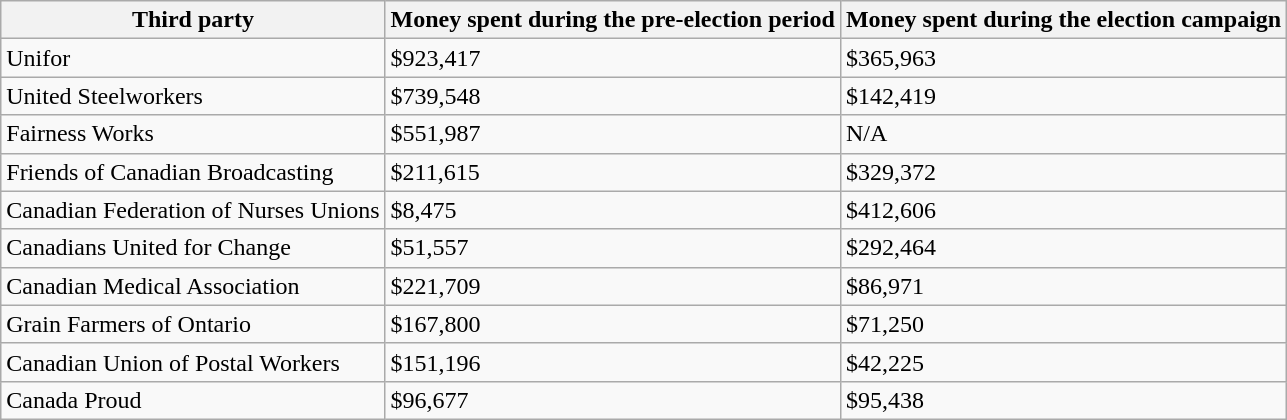<table class="wikitable">
<tr>
<th>Third party</th>
<th>Money spent during the pre-election period</th>
<th>Money spent during the election campaign</th>
</tr>
<tr>
<td>Unifor</td>
<td>$923,417</td>
<td>$365,963</td>
</tr>
<tr>
<td>United Steelworkers</td>
<td>$739,548</td>
<td>$142,419</td>
</tr>
<tr>
<td>Fairness Works</td>
<td>$551,987</td>
<td>N/A</td>
</tr>
<tr>
<td>Friends of Canadian Broadcasting</td>
<td>$211,615</td>
<td>$329,372</td>
</tr>
<tr>
<td>Canadian Federation of Nurses Unions</td>
<td>$8,475</td>
<td>$412,606</td>
</tr>
<tr>
<td>Canadians United for Change</td>
<td>$51,557</td>
<td>$292,464</td>
</tr>
<tr>
<td>Canadian Medical Association</td>
<td>$221,709</td>
<td>$86,971</td>
</tr>
<tr>
<td>Grain Farmers of Ontario</td>
<td>$167,800</td>
<td>$71,250</td>
</tr>
<tr>
<td>Canadian Union of Postal Workers</td>
<td>$151,196</td>
<td>$42,225</td>
</tr>
<tr>
<td>Canada Proud</td>
<td>$96,677</td>
<td>$95,438</td>
</tr>
</table>
